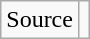<table class="wikitable">
<tr>
<td width=30px>Source</td>
<td></td>
</tr>
</table>
